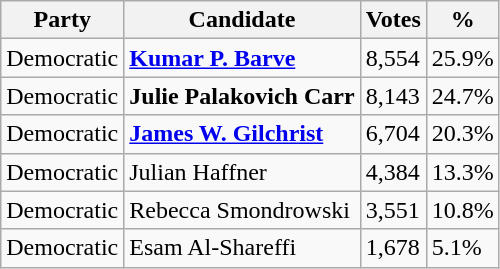<table class="wikitable">
<tr>
<th>Party</th>
<th>Candidate</th>
<th>Votes</th>
<th>%</th>
</tr>
<tr>
<td>Democratic</td>
<td><strong><a href='#'>Kumar P. Barve</a></strong></td>
<td>8,554</td>
<td>25.9%</td>
</tr>
<tr>
<td>Democratic</td>
<td><strong>Julie Palakovich Carr</strong></td>
<td>8,143</td>
<td>24.7%</td>
</tr>
<tr>
<td>Democratic</td>
<td><strong><a href='#'>James W. Gilchrist</a></strong></td>
<td>6,704</td>
<td>20.3%</td>
</tr>
<tr>
<td>Democratic</td>
<td>Julian Haffner</td>
<td>4,384</td>
<td>13.3%</td>
</tr>
<tr>
<td>Democratic</td>
<td>Rebecca Smondrowski</td>
<td>3,551</td>
<td>10.8%</td>
</tr>
<tr>
<td>Democratic</td>
<td>Esam Al-Shareffi</td>
<td>1,678</td>
<td>5.1%</td>
</tr>
</table>
